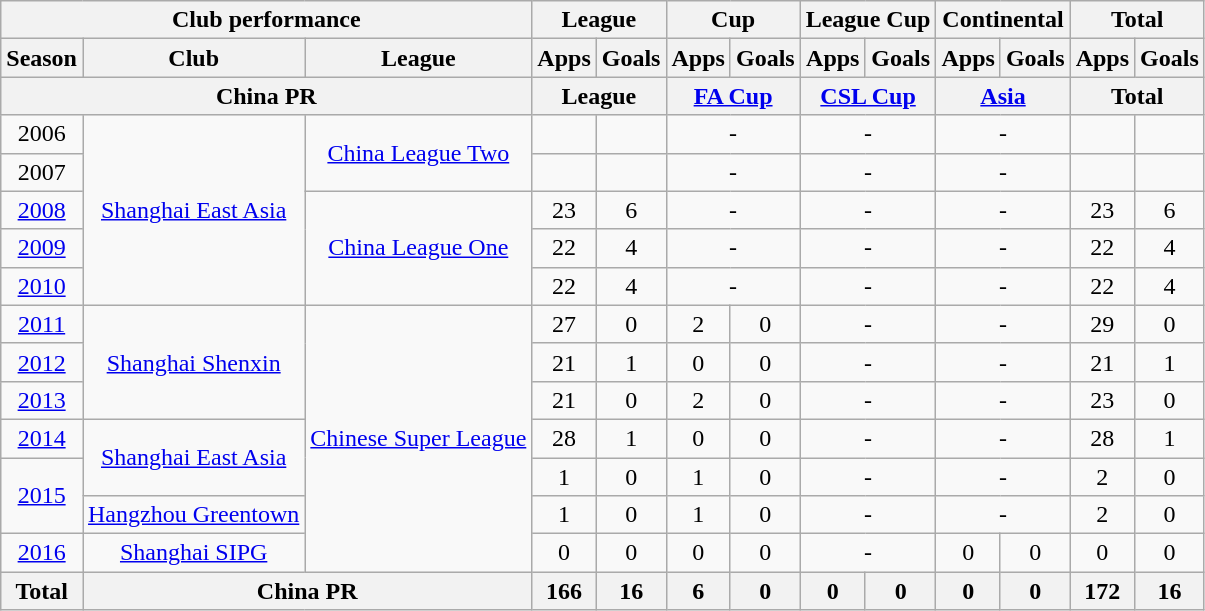<table class="wikitable" style="text-align:center">
<tr>
<th colspan=3>Club performance</th>
<th colspan=2>League</th>
<th colspan=2>Cup</th>
<th colspan=2>League Cup</th>
<th colspan=2>Continental</th>
<th colspan=2>Total</th>
</tr>
<tr>
<th>Season</th>
<th>Club</th>
<th>League</th>
<th>Apps</th>
<th>Goals</th>
<th>Apps</th>
<th>Goals</th>
<th>Apps</th>
<th>Goals</th>
<th>Apps</th>
<th>Goals</th>
<th>Apps</th>
<th>Goals</th>
</tr>
<tr>
<th colspan=3>China PR</th>
<th colspan=2>League</th>
<th colspan=2><a href='#'>FA Cup</a></th>
<th colspan=2><a href='#'>CSL Cup</a></th>
<th colspan=2><a href='#'>Asia</a></th>
<th colspan=2>Total</th>
</tr>
<tr>
<td>2006</td>
<td rowspan="5"><a href='#'>Shanghai East Asia</a></td>
<td rowspan="2"><a href='#'>China League Two</a></td>
<td></td>
<td></td>
<td colspan="2">-</td>
<td colspan="2">-</td>
<td colspan="2">-</td>
<td></td>
<td></td>
</tr>
<tr>
<td>2007</td>
<td></td>
<td></td>
<td colspan="2">-</td>
<td colspan="2">-</td>
<td colspan="2">-</td>
<td></td>
<td></td>
</tr>
<tr>
<td><a href='#'>2008</a></td>
<td rowspan="3"><a href='#'>China League One</a></td>
<td>23</td>
<td>6</td>
<td colspan="2">-</td>
<td colspan="2">-</td>
<td colspan="2">-</td>
<td>23</td>
<td>6</td>
</tr>
<tr>
<td><a href='#'>2009</a></td>
<td>22</td>
<td>4</td>
<td colspan="2">-</td>
<td colspan="2">-</td>
<td colspan="2">-</td>
<td>22</td>
<td>4</td>
</tr>
<tr>
<td><a href='#'>2010</a></td>
<td>22</td>
<td>4</td>
<td colspan="2">-</td>
<td colspan="2">-</td>
<td colspan="2">-</td>
<td>22</td>
<td>4</td>
</tr>
<tr>
<td><a href='#'>2011</a></td>
<td rowspan="3"><a href='#'>Shanghai Shenxin</a></td>
<td rowspan="7"><a href='#'>Chinese Super League</a></td>
<td>27</td>
<td>0</td>
<td>2</td>
<td>0</td>
<td colspan="2">-</td>
<td colspan="2">-</td>
<td>29</td>
<td>0</td>
</tr>
<tr>
<td><a href='#'>2012</a></td>
<td>21</td>
<td>1</td>
<td>0</td>
<td>0</td>
<td colspan="2">-</td>
<td colspan="2">-</td>
<td>21</td>
<td>1</td>
</tr>
<tr>
<td><a href='#'>2013</a></td>
<td>21</td>
<td>0</td>
<td>2</td>
<td>0</td>
<td colspan="2">-</td>
<td colspan="2">-</td>
<td>23</td>
<td>0</td>
</tr>
<tr>
<td><a href='#'>2014</a></td>
<td rowspan="2"><a href='#'>Shanghai East Asia</a></td>
<td>28</td>
<td>1</td>
<td>0</td>
<td>0</td>
<td colspan="2">-</td>
<td colspan="2">-</td>
<td>28</td>
<td>1</td>
</tr>
<tr>
<td rowspan="2"><a href='#'>2015</a></td>
<td>1</td>
<td>0</td>
<td>1</td>
<td>0</td>
<td colspan="2">-</td>
<td colspan="2">-</td>
<td>2</td>
<td>0</td>
</tr>
<tr>
<td><a href='#'>Hangzhou Greentown</a></td>
<td>1</td>
<td>0</td>
<td>1</td>
<td>0</td>
<td colspan="2">-</td>
<td colspan="2">-</td>
<td>2</td>
<td>0</td>
</tr>
<tr>
<td><a href='#'>2016</a></td>
<td><a href='#'>Shanghai SIPG</a></td>
<td>0</td>
<td>0</td>
<td>0</td>
<td>0</td>
<td colspan="2">-</td>
<td>0</td>
<td>0</td>
<td>0</td>
<td>0</td>
</tr>
<tr>
<th rowspan=3>Total</th>
<th colspan=2>China PR</th>
<th>166</th>
<th>16</th>
<th>6</th>
<th>0</th>
<th>0</th>
<th>0</th>
<th>0</th>
<th>0</th>
<th>172</th>
<th>16</th>
</tr>
</table>
